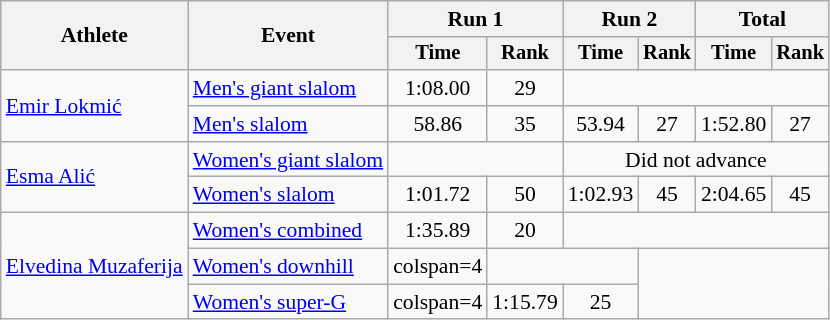<table class=wikitable style=font-size:90%;text-align:center>
<tr>
<th rowspan=2>Athlete</th>
<th rowspan=2>Event</th>
<th colspan=2>Run 1</th>
<th colspan=2>Run 2</th>
<th colspan=2>Total</th>
</tr>
<tr style="font-size:95%">
<th>Time</th>
<th>Rank</th>
<th>Time</th>
<th>Rank</th>
<th>Time</th>
<th>Rank</th>
</tr>
<tr>
<td align=left rowspan=2><a href='#'>Emir Lokmić</a></td>
<td align=left><a href='#'>Men's giant slalom</a></td>
<td>1:08.00</td>
<td>29</td>
<td colspan=4></td>
</tr>
<tr>
<td align=left><a href='#'>Men's slalom</a></td>
<td>58.86</td>
<td>35</td>
<td>53.94</td>
<td>27</td>
<td>1:52.80</td>
<td>27</td>
</tr>
<tr>
<td align=left rowspan=2><a href='#'>Esma Alić</a></td>
<td align=left><a href='#'>Women's giant slalom</a></td>
<td colspan=2></td>
<td colspan=4>Did not advance</td>
</tr>
<tr>
<td align=left><a href='#'>Women's slalom</a></td>
<td>1:01.72</td>
<td>50</td>
<td>1:02.93</td>
<td>45</td>
<td>2:04.65</td>
<td>45</td>
</tr>
<tr>
<td align=left rowspan=3><a href='#'>Elvedina Muzaferija</a></td>
<td align=left><a href='#'>Women's combined</a></td>
<td>1:35.89</td>
<td>20</td>
<td colspan=4></td>
</tr>
<tr>
<td align=left><a href='#'>Women's downhill</a></td>
<td>colspan=4 </td>
<td colspan=2></td>
</tr>
<tr>
<td align=left><a href='#'>Women's super-G</a></td>
<td>colspan=4 </td>
<td>1:15.79</td>
<td>25</td>
</tr>
</table>
